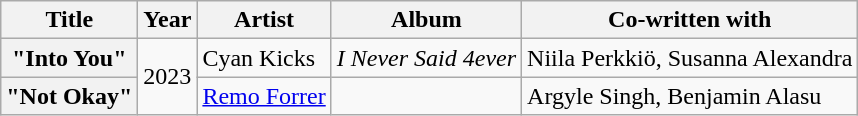<table class="wikitable plainrowheaders">
<tr>
<th scope="col">Title</th>
<th scope="col">Year</th>
<th scope="col">Artist</th>
<th scope="col">Album</th>
<th scope="col">Co-written with</th>
</tr>
<tr>
<th scope="row">"Into You"</th>
<td rowspan="2">2023</td>
<td>Cyan Kicks</td>
<td><em>I Never Said 4ever</em></td>
<td>Niila Perkkiö, Susanna Alexandra</td>
</tr>
<tr>
<th scope="row">"Not Okay"</th>
<td><a href='#'>Remo Forrer</a></td>
<td></td>
<td>Argyle Singh, Benjamin Alasu</td>
</tr>
</table>
